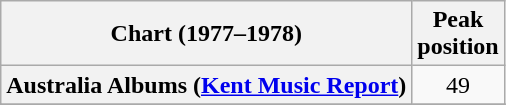<table class="wikitable sortable plainrowheaders" style="text-align:center">
<tr>
<th scope="col">Chart (1977–1978)</th>
<th scope="col">Peak<br>position</th>
</tr>
<tr>
<th scope="row">Australia Albums (<a href='#'>Kent Music Report</a>)</th>
<td>49</td>
</tr>
<tr>
</tr>
<tr>
</tr>
<tr>
</tr>
<tr>
</tr>
</table>
